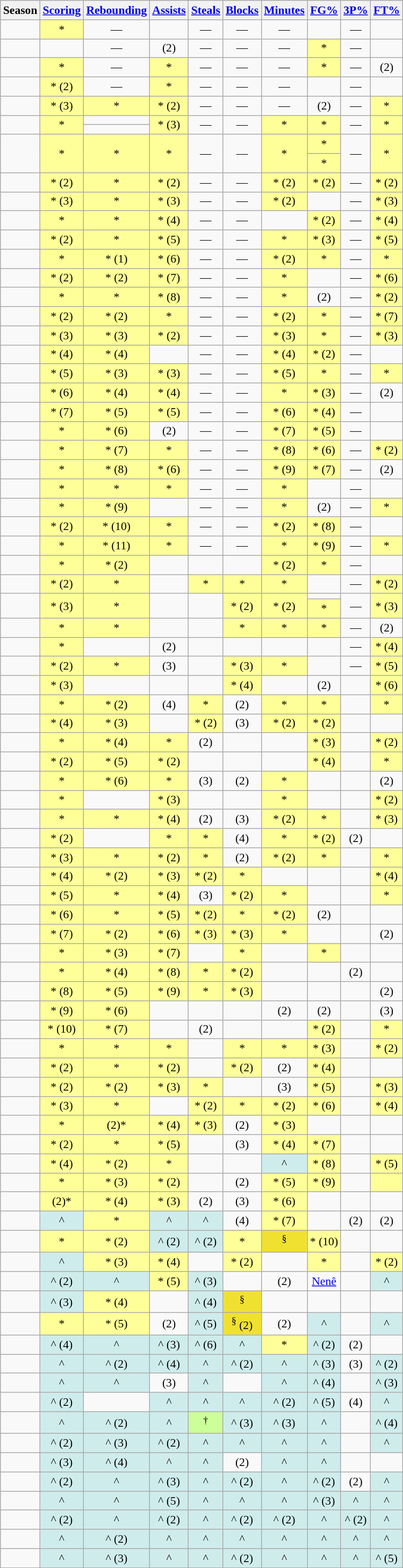<table class="wikitable sortable" style="text-align:center;font-size:90%">
<tr>
<th>Season</th>
<th><a href='#'>Scoring</a></th>
<th><a href='#'>Rebounding</a></th>
<th><a href='#'>Assists</a></th>
<th><a href='#'>Steals</a></th>
<th><a href='#'>Blocks</a></th>
<th><a href='#'>Minutes</a></th>
<th><a href='#'>FG%</a></th>
<th><a href='#'>3P%</a></th>
<th><a href='#'>FT%</a></th>
</tr>
<tr>
<td></td>
<td bgcolor="#FFFF99">*</td>
<td align=center>—</td>
<td></td>
<td align=center>—</td>
<td align=center>—</td>
<td align=center>—</td>
<td></td>
<td align=center>—</td>
<td></td>
</tr>
<tr>
<td></td>
<td></td>
<td align=center>—</td>
<td> (2)</td>
<td align=center>—</td>
<td align=center>—</td>
<td align=center>—</td>
<td bgcolor="#FFFF99">*</td>
<td align=center>—</td>
<td></td>
</tr>
<tr>
<td></td>
<td bgcolor="#FFFF99">*</td>
<td align=center>—</td>
<td bgcolor="#FFFF99">*</td>
<td align=center>—</td>
<td align=center>—</td>
<td align=center>—</td>
<td bgcolor="#FFFF99">*</td>
<td align=center>—</td>
<td> (2)</td>
</tr>
<tr>
<td></td>
<td bgcolor="#FFFF99">* (2)</td>
<td align=center>—</td>
<td bgcolor="#FFFF99">*</td>
<td align=center>—</td>
<td align=center>—</td>
<td align=center>—</td>
<td></td>
<td align=center>—</td>
<td></td>
</tr>
<tr>
<td></td>
<td bgcolor="#FFFF99">* (3)</td>
<td bgcolor="#FFFF99">*</td>
<td bgcolor="#FFFF99">* (2)</td>
<td align=center>—</td>
<td align=center>—</td>
<td align=center>—</td>
<td> (2)</td>
<td align=center>—</td>
<td bgcolor="#FFFF99">*</td>
</tr>
<tr>
<td rowspan=2></td>
<td rowspan=2 bgcolor="#FFFF99">*</td>
<td></td>
<td rowspan=2 bgcolor="#FFFF99">* (3)</td>
<td rowspan=2 align=center>—</td>
<td rowspan=2 align=center>—</td>
<td rowspan=2 bgcolor="#FFFF99">*</td>
<td rowspan=2 bgcolor="#FFFF99">*</td>
<td rowspan=2 align=center>—</td>
<td rowspan=2 bgcolor="#FFFF99">*</td>
</tr>
<tr>
<td></td>
</tr>
<tr>
<td rowspan=2></td>
<td rowspan=2 bgcolor="#FFFF99">*</td>
<td rowspan=2 bgcolor="#FFFF99">*</td>
<td rowspan=2 bgcolor="#FFFF99">*</td>
<td rowspan=2 align=center>—</td>
<td rowspan=2 align=center>—</td>
<td rowspan=2 bgcolor="#FFFF99">*</td>
<td bgcolor="#FFFF99">*</td>
<td rowspan=2 align=center>—</td>
<td rowspan=2 bgcolor="#FFFF99">*</td>
</tr>
<tr>
<td bgcolor="#FFFF99">*</td>
</tr>
<tr>
<td></td>
<td bgcolor="#FFFF99">* (2)</td>
<td bgcolor="#FFFF99">*</td>
<td bgcolor="#FFFF99">* (2)</td>
<td align=center>—</td>
<td align=center>—</td>
<td bgcolor="#FFFF99">* (2)</td>
<td bgcolor="#FFFF99">* (2)</td>
<td align=center>—</td>
<td bgcolor="#FFFF99">* (2)</td>
</tr>
<tr>
<td></td>
<td bgcolor="#FFFF99">* (3)</td>
<td bgcolor="#FFFF99">*</td>
<td bgcolor="#FFFF99">* (3)</td>
<td align=center>—</td>
<td align=center>—</td>
<td bgcolor="#FFFF99">* (2)</td>
<td></td>
<td align=center>—</td>
<td bgcolor="#FFFF99">* (3)</td>
</tr>
<tr>
<td></td>
<td bgcolor="#FFFF99">*</td>
<td bgcolor="#FFFF99">*</td>
<td bgcolor="#FFFF99">* (4)</td>
<td align=center>—</td>
<td align=center>—</td>
<td></td>
<td bgcolor="#FFFF99">* (2)</td>
<td align=center>—</td>
<td bgcolor="#FFFF99">* (4)</td>
</tr>
<tr>
<td></td>
<td bgcolor="#FFFF99">* (2)</td>
<td bgcolor="#FFFF99">*</td>
<td bgcolor="#FFFF99">* (5)</td>
<td align=center>—</td>
<td align=center>—</td>
<td bgcolor="#FFFF99">*</td>
<td bgcolor="#FFFF99">* (3)</td>
<td align=center>—</td>
<td bgcolor="#FFFF99">* (5)</td>
</tr>
<tr>
<td></td>
<td bgcolor="#FFFF99">*</td>
<td bgcolor="#FFFF99">* (1)</td>
<td bgcolor="#FFFF99">* (6)</td>
<td align=center>—</td>
<td align=center>—</td>
<td bgcolor="#FFFF99">* (2)</td>
<td bgcolor="#FFFF99">*</td>
<td align=center>—</td>
<td bgcolor="#FFFF99">*</td>
</tr>
<tr>
<td></td>
<td bgcolor="#FFFF99">* (2)</td>
<td bgcolor="#FFFF99">* (2)</td>
<td bgcolor="#FFFF99">* (7)</td>
<td align=center>—</td>
<td align=center>—</td>
<td bgcolor="#FFFF99">*</td>
<td></td>
<td align=center>—</td>
<td bgcolor="#FFFF99">* (6)</td>
</tr>
<tr>
<td></td>
<td bgcolor="#FFFF99">*</td>
<td bgcolor="#FFFF99">*</td>
<td bgcolor="#FFFF99">* (8)</td>
<td align=center>—</td>
<td align=center>—</td>
<td bgcolor="#FFFF99">*</td>
<td> (2)</td>
<td align=center>—</td>
<td bgcolor="#FFFF99">* (2)</td>
</tr>
<tr>
<td></td>
<td bgcolor="#FFFF99">* (2)</td>
<td bgcolor="#FFFF99">* (2)</td>
<td bgcolor="#FFFF99">*</td>
<td align=center>—</td>
<td align=center>—</td>
<td bgcolor="#FFFF99">* (2)</td>
<td bgcolor="#FFFF99">*</td>
<td align=center>—</td>
<td bgcolor="#FFFF99">* (7)</td>
</tr>
<tr>
<td></td>
<td bgcolor="#FFFF99">* (3)</td>
<td bgcolor="#FFFF99">* (3)</td>
<td bgcolor="#FFFF99">* (2)</td>
<td align=center>—</td>
<td align=center>—</td>
<td bgcolor="#FFFF99">* (3)</td>
<td bgcolor="#FFFF99">*</td>
<td align=center>—</td>
<td bgcolor="#FFFF99">* (3)</td>
</tr>
<tr>
<td></td>
<td bgcolor="#FFFF99">* (4)</td>
<td bgcolor="#FFFF99">* (4)</td>
<td></td>
<td align=center>—</td>
<td align=center>—</td>
<td bgcolor="#FFFF99">* (4)</td>
<td bgcolor="#FFFF99">* (2)</td>
<td align=center>—</td>
<td></td>
</tr>
<tr>
<td></td>
<td bgcolor="#FFFF99">* (5)</td>
<td bgcolor="#FFFF99">* (3)</td>
<td bgcolor="#FFFF99">* (3)</td>
<td align=center>—</td>
<td align=center>—</td>
<td bgcolor="#FFFF99">* (5)</td>
<td bgcolor="#FFFF99">*</td>
<td align=center>—</td>
<td bgcolor="#FFFF99">*</td>
</tr>
<tr>
<td></td>
<td bgcolor="#FFFF99">* (6)</td>
<td bgcolor="#FFFF99">* (4)</td>
<td bgcolor="#FFFF99">* (4)</td>
<td align=center>—</td>
<td align=center>—</td>
<td bgcolor="#FFFF99">*</td>
<td bgcolor="#FFFF99">* (3)</td>
<td align=center>—</td>
<td> (2)</td>
</tr>
<tr>
<td></td>
<td bgcolor="#FFFF99">* (7)</td>
<td bgcolor="#FFFF99">* (5)</td>
<td bgcolor="#FFFF99">* (5)</td>
<td align=center>—</td>
<td align=center>—</td>
<td bgcolor="#FFFF99">* (6)</td>
<td bgcolor="#FFFF99">* (4)</td>
<td align=center>—</td>
<td></td>
</tr>
<tr>
<td></td>
<td bgcolor="#FFFF99">*</td>
<td bgcolor="#FFFF99">* (6)</td>
<td> (2)</td>
<td align=center>—</td>
<td align=center>—</td>
<td bgcolor="#FFFF99">* (7)</td>
<td bgcolor="#FFFF99">* (5)</td>
<td align=center>—</td>
<td></td>
</tr>
<tr>
<td></td>
<td bgcolor="#FFFF99">*</td>
<td bgcolor="#FFFF99">* (7)</td>
<td bgcolor="#FFFF99">*</td>
<td align=center>—</td>
<td align=center>—</td>
<td bgcolor="#FFFF99">* (8)</td>
<td bgcolor="#FFFF99">* (6)</td>
<td align=center>—</td>
<td bgcolor="#FFFF99">* (2)</td>
</tr>
<tr>
<td></td>
<td bgcolor="#FFFF99">*</td>
<td bgcolor="#FFFF99">* (8)</td>
<td bgcolor="#FFFF99">* (6)</td>
<td align=center>—</td>
<td align=center>—</td>
<td bgcolor="#FFFF99">* (9)</td>
<td bgcolor="#FFFF99">* (7)</td>
<td align=center>—</td>
<td> (2)</td>
</tr>
<tr>
<td></td>
<td bgcolor="#FFFF99">*</td>
<td bgcolor="#FFFF99">*</td>
<td bgcolor="#FFFF99">*</td>
<td align=center>—</td>
<td align=center>—</td>
<td bgcolor="#FFFF99">*</td>
<td></td>
<td align=center>—</td>
<td></td>
</tr>
<tr>
<td></td>
<td bgcolor="#FFFF99">*</td>
<td bgcolor="#FFFF99">* (9)</td>
<td></td>
<td align=center>—</td>
<td align=center>—</td>
<td bgcolor="#FFFF99">*</td>
<td> (2)</td>
<td align=center>—</td>
<td bgcolor="#FFFF99">*</td>
</tr>
<tr>
<td></td>
<td bgcolor="#FFFF99">* (2)</td>
<td bgcolor="#FFFF99">* (10)</td>
<td bgcolor="#FFFF99">*</td>
<td align=center>—</td>
<td align=center>—</td>
<td bgcolor="#FFFF99">* (2)</td>
<td bgcolor="#FFFF99">* (8)</td>
<td align=center>—</td>
<td></td>
</tr>
<tr>
<td></td>
<td bgcolor="#FFFF99">*</td>
<td bgcolor="#FFFF99">* (11)</td>
<td bgcolor="#FFFF99">*</td>
<td align=center>—</td>
<td align=center>—</td>
<td bgcolor="#FFFF99">*</td>
<td bgcolor="#FFFF99">* (9)</td>
<td align=center>—</td>
<td bgcolor="#FFFF99">*</td>
</tr>
<tr>
<td></td>
<td bgcolor="#FFFF99">*</td>
<td bgcolor="#FFFF99">* (2)</td>
<td></td>
<td></td>
<td></td>
<td bgcolor="#FFFF99">* (2)</td>
<td bgcolor="#FFFF99">*</td>
<td align=center>—</td>
<td></td>
</tr>
<tr>
<td></td>
<td bgcolor="#FFFF99">* (2)</td>
<td bgcolor="#FFFF99">*</td>
<td></td>
<td bgcolor="#FFFF99">*</td>
<td bgcolor="#FFFF99">*</td>
<td bgcolor="#FFFF99">*</td>
<td></td>
<td align=center>—</td>
<td bgcolor="#FFFF99">* (2)</td>
</tr>
<tr>
<td rowspan=2></td>
<td rowspan=2 bgcolor="#FFFF99">* (3)</td>
<td rowspan=2 bgcolor="#FFFF99">*</td>
<td rowspan=2></td>
<td rowspan=2></td>
<td rowspan=2 bgcolor="#FFFF99">* (2)</td>
<td rowspan=2 bgcolor="#FFFF99">* (2)</td>
<td></td>
<td rowspan=2 align=center>—</td>
<td rowspan=2 bgcolor="#FFFF99">* (3)</td>
</tr>
<tr>
<td bgcolor="#FFFF99">*</td>
</tr>
<tr>
<td></td>
<td bgcolor="#FFFF99">*</td>
<td bgcolor="#FFFF99">*</td>
<td></td>
<td></td>
<td bgcolor="#FFFF99">*</td>
<td bgcolor="#FFFF99">*</td>
<td bgcolor="#FFFF99">*</td>
<td align=center>—</td>
<td> (2)</td>
</tr>
<tr>
<td></td>
<td bgcolor="#FFFF99">*</td>
<td></td>
<td> (2)</td>
<td></td>
<td></td>
<td></td>
<td></td>
<td align=center>—</td>
<td bgcolor="#FFFF99">* (4)</td>
</tr>
<tr>
<td></td>
<td bgcolor="#FFFF99">* (2)</td>
<td bgcolor="#FFFF99">*</td>
<td> (3)</td>
<td></td>
<td bgcolor="#FFFF99">* (3)</td>
<td bgcolor="#FFFF99">*</td>
<td></td>
<td align=center>—</td>
<td bgcolor="#FFFF99">* (5)</td>
</tr>
<tr>
<td></td>
<td bgcolor="#FFFF99">* (3)</td>
<td></td>
<td></td>
<td></td>
<td bgcolor="#FFFF99">* (4)</td>
<td></td>
<td> (2)</td>
<td></td>
<td bgcolor="#FFFF99">* (6)</td>
</tr>
<tr>
<td></td>
<td bgcolor="#FFFF99">*</td>
<td bgcolor="#FFFF99">* (2)</td>
<td> (4)</td>
<td bgcolor="#FFFF99">*</td>
<td> (2)</td>
<td bgcolor="#FFFF99">*</td>
<td bgcolor="#FFFF99">*</td>
<td></td>
<td bgcolor="#FFFF99">*</td>
</tr>
<tr>
<td></td>
<td bgcolor="#FFFF99">* (4)</td>
<td bgcolor="#FFFF99">* (3)</td>
<td></td>
<td bgcolor="#FFFF99">* (2)</td>
<td> (3)</td>
<td bgcolor="#FFFF99">* (2)</td>
<td bgcolor="#FFFF99">* (2)</td>
<td></td>
<td></td>
</tr>
<tr>
<td></td>
<td bgcolor="#FFFF99">*</td>
<td bgcolor="#FFFF99">* (4)</td>
<td bgcolor="#FFFF99">*</td>
<td> (2)</td>
<td></td>
<td></td>
<td bgcolor="#FFFF99">* (3)</td>
<td></td>
<td bgcolor="#FFFF99">* (2)</td>
</tr>
<tr>
<td></td>
<td bgcolor="#FFFF99">* (2)</td>
<td bgcolor="#FFFF99">* (5)</td>
<td bgcolor="#FFFF99">* (2)</td>
<td></td>
<td></td>
<td></td>
<td bgcolor="#FFFF99">* (4)</td>
<td></td>
<td bgcolor="#FFFF99">*</td>
</tr>
<tr>
<td></td>
<td bgcolor="#FFFF99">*</td>
<td bgcolor="#FFFF99">* (6)</td>
<td bgcolor="#FFFF99">*</td>
<td> (3)</td>
<td> (2)</td>
<td bgcolor="#FFFF99">*</td>
<td></td>
<td></td>
<td> (2)</td>
</tr>
<tr>
<td></td>
<td bgcolor="#FFFF99">*</td>
<td></td>
<td bgcolor="#FFFF99">* (3)</td>
<td></td>
<td></td>
<td bgcolor="#FFFF99">*</td>
<td></td>
<td></td>
<td bgcolor="#FFFF99">* (2)</td>
</tr>
<tr>
<td></td>
<td bgcolor="#FFFF99">*</td>
<td bgcolor="#FFFF99">*</td>
<td bgcolor="#FFFF99">* (4)</td>
<td> (2)</td>
<td> (3)</td>
<td bgcolor="#FFFF99">* (2)</td>
<td bgcolor="#FFFF99">*</td>
<td></td>
<td bgcolor="#FFFF99">* (3)</td>
</tr>
<tr>
<td></td>
<td bgcolor="#FFFF99">* (2)</td>
<td></td>
<td bgcolor="#FFFF99">*</td>
<td bgcolor="#FFFF99">*</td>
<td> (4)</td>
<td bgcolor="#FFFF99">*</td>
<td bgcolor="#FFFF99">* (2)</td>
<td> (2)</td>
<td></td>
</tr>
<tr>
<td></td>
<td bgcolor="#FFFF99">* (3)</td>
<td bgcolor="#FFFF99">*</td>
<td bgcolor="#FFFF99">* (2)</td>
<td bgcolor="#FFFF99">*</td>
<td> (2)</td>
<td bgcolor="#FFFF99">* (2)</td>
<td bgcolor="#FFFF99">*</td>
<td></td>
<td bgcolor="#FFFF99">*</td>
</tr>
<tr>
<td></td>
<td bgcolor="#FFFF99">* (4)</td>
<td bgcolor="#FFFF99">* (2)</td>
<td bgcolor="#FFFF99">* (3)</td>
<td bgcolor="#FFFF99">* (2)</td>
<td bgcolor="#FFFF99">*</td>
<td></td>
<td></td>
<td></td>
<td bgcolor="#FFFF99">* (4)</td>
</tr>
<tr>
<td></td>
<td bgcolor="#FFFF99">* (5)</td>
<td bgcolor="#FFFF99">*</td>
<td bgcolor="#FFFF99">* (4)</td>
<td> (3)</td>
<td bgcolor="#FFFF99">* (2)</td>
<td bgcolor="#FFFF99">*</td>
<td></td>
<td></td>
<td bgcolor="#FFFF99">*</td>
</tr>
<tr>
<td></td>
<td bgcolor="#FFFF99">* (6)</td>
<td bgcolor="#FFFF99">*</td>
<td bgcolor="#FFFF99">* (5)</td>
<td bgcolor="#FFFF99">* (2)</td>
<td bgcolor="#FFFF99">*</td>
<td bgcolor="#FFFF99">* (2)</td>
<td> (2)</td>
<td></td>
<td></td>
</tr>
<tr>
<td></td>
<td bgcolor="#FFFF99">* (7)</td>
<td bgcolor="#FFFF99">* (2)</td>
<td bgcolor="#FFFF99">* (6)</td>
<td bgcolor="#FFFF99">* (3)</td>
<td bgcolor="#FFFF99">* (3)</td>
<td bgcolor="#FFFF99">*</td>
<td></td>
<td></td>
<td> (2)</td>
</tr>
<tr>
<td></td>
<td bgcolor="#FFFF99">*</td>
<td bgcolor="#FFFF99">* (3)</td>
<td bgcolor="#FFFF99">* (7)</td>
<td></td>
<td bgcolor="#FFFF99">*</td>
<td></td>
<td bgcolor="#FFFF99">*</td>
<td></td>
<td></td>
</tr>
<tr>
<td></td>
<td bgcolor="#FFFF99">*</td>
<td bgcolor="#FFFF99">* (4)</td>
<td bgcolor="#FFFF99">* (8)</td>
<td bgcolor="#FFFF99">*</td>
<td bgcolor="#FFFF99">* (2)</td>
<td></td>
<td></td>
<td> (2)</td>
<td></td>
</tr>
<tr>
<td></td>
<td bgcolor="#FFFF99">* (8)</td>
<td bgcolor="#FFFF99">* (5)</td>
<td bgcolor="#FFFF99">* (9)</td>
<td bgcolor="#FFFF99">*</td>
<td bgcolor="#FFFF99">* (3)</td>
<td></td>
<td></td>
<td></td>
<td> (2)</td>
</tr>
<tr>
<td></td>
<td bgcolor="#FFFF99">* (9)</td>
<td bgcolor="#FFFF99">* (6)</td>
<td></td>
<td></td>
<td></td>
<td> (2)</td>
<td> (2)</td>
<td></td>
<td> (3)</td>
</tr>
<tr>
<td></td>
<td bgcolor="#FFFF99">* (10)</td>
<td bgcolor="#FFFF99">* (7)</td>
<td></td>
<td> (2)</td>
<td></td>
<td></td>
<td bgcolor="#FFFF99">* (2)</td>
<td></td>
<td bgcolor="#FFFF99">*</td>
</tr>
<tr>
<td></td>
<td bgcolor="#FFFF99">*</td>
<td bgcolor="#FFFF99">*</td>
<td bgcolor="#FFFF99">*</td>
<td></td>
<td bgcolor="#FFFF99">*</td>
<td bgcolor="#FFFF99">*</td>
<td bgcolor="#FFFF99">* (3)</td>
<td></td>
<td bgcolor="#FFFF99">* (2)</td>
</tr>
<tr>
<td></td>
<td bgcolor="#FFFF99">* (2)</td>
<td bgcolor="#FFFF99">*</td>
<td bgcolor="#FFFF99">* (2)</td>
<td></td>
<td bgcolor="#FFFF99">* (2)</td>
<td> (2)</td>
<td bgcolor="#FFFF99">* (4)</td>
<td></td>
<td></td>
</tr>
<tr>
<td></td>
<td bgcolor="#FFFF99">* (2)</td>
<td bgcolor="#FFFF99">* (2)</td>
<td bgcolor="#FFFF99">* (3)</td>
<td bgcolor="#FFFF99">*</td>
<td></td>
<td> (3)</td>
<td bgcolor="#FFFF99">* (5)</td>
<td></td>
<td bgcolor="#FFFF99">* (3)</td>
</tr>
<tr>
<td></td>
<td bgcolor="#FFFF99">* (3)</td>
<td bgcolor="#FFFF99">*</td>
<td></td>
<td bgcolor="#FFFF99">* (2)</td>
<td bgcolor="#FFFF99">*</td>
<td bgcolor="#FFFF99">* (2)</td>
<td bgcolor="#FFFF99">* (6)</td>
<td></td>
<td bgcolor="#FFFF99">* (4)</td>
</tr>
<tr>
<td></td>
<td bgcolor="#FFFF99">*</td>
<td bgcolor="#FFFF99"> (2)*</td>
<td bgcolor="#FFFF99">* (4)</td>
<td bgcolor="#FFFF99">* (3)</td>
<td> (2)</td>
<td bgcolor="#FFFF99">* (3)</td>
<td></td>
<td></td>
<td></td>
</tr>
<tr>
<td></td>
<td bgcolor="#FFFF99">* (2)</td>
<td bgcolor="#FFFF99">*</td>
<td bgcolor="#FFFF99">* (5)</td>
<td></td>
<td> (3)</td>
<td bgcolor="#FFFF99">* (4)</td>
<td bgcolor="#FFFF99">* (7)</td>
<td></td>
<td></td>
</tr>
<tr>
<td></td>
<td bgcolor="#FFFF99">* (4)</td>
<td bgcolor="#FFFF99">* (2)</td>
<td bgcolor="#FFFF99">*</td>
<td></td>
<td></td>
<td bgcolor="#CFECEC">^</td>
<td bgcolor="#FFFF99">* (8)</td>
<td></td>
<td bgcolor="#FFFF99">* (5)</td>
</tr>
<tr>
<td></td>
<td bgcolor="#FFFF99">*</td>
<td bgcolor="#FFFF99">* (3)</td>
<td bgcolor="#FFFF99">* (2)</td>
<td></td>
<td> (2)</td>
<td bgcolor="#FFFF99">* (5)</td>
<td bgcolor="#FFFF99">* (9)</td>
<td></td>
<td bgcolor="#FFFF99"></td>
</tr>
<tr>
<td></td>
<td bgcolor="#FFFF99"> (2)*</td>
<td bgcolor="#FFFF99">* (4)</td>
<td bgcolor="#FFFF99">* (3)</td>
<td> (2)</td>
<td> (3)</td>
<td bgcolor="#FFFF99">* (6)</td>
<td></td>
<td></td>
<td></td>
</tr>
<tr>
<td></td>
<td bgcolor="#CFECEC">^</td>
<td bgcolor="#FFFF99">*</td>
<td bgcolor="#CFECEC">^</td>
<td bgcolor="#CFECEC">^</td>
<td> (4)</td>
<td bgcolor="#FFFF99">* (7)</td>
<td></td>
<td> (2)</td>
<td> (2)</td>
</tr>
<tr>
<td></td>
<td bgcolor="#FFFF99">*</td>
<td bgcolor="#FFFF99">* (2)</td>
<td bgcolor="#CFECEC">^ (2)</td>
<td bgcolor="#CFECEC">^ (2)</td>
<td bgcolor="#FFFF99">*</td>
<td bgcolor="#F0E130"><sup>§</sup></td>
<td bgcolor="#FFFF99">* (10)</td>
<td></td>
<td></td>
</tr>
<tr>
<td></td>
<td bgcolor="#CFECEC">^</td>
<td bgcolor="#FFFF99">* (3)</td>
<td bgcolor="#FFFF99">* (4)</td>
<td></td>
<td bgcolor="#FFFF99">* (2)</td>
<td></td>
<td bgcolor="#FFFF99">*</td>
<td></td>
<td bgcolor="#FFFF99">* (2)</td>
</tr>
<tr>
<td></td>
<td bgcolor="#CFECEC">^ (2)</td>
<td bgcolor="#CFECEC">^</td>
<td bgcolor="#FFFF99">* (5)</td>
<td bgcolor="#CFECEC">^ (3)</td>
<td></td>
<td> (2)</td>
<td><a href='#'>Nenê</a></td>
<td></td>
<td bgcolor="#CFECEC">^</td>
</tr>
<tr>
<td></td>
<td bgcolor="#CFECEC">^ (3)</td>
<td bgcolor="#FFFF99">* (4)</td>
<td></td>
<td bgcolor="#CFECEC">^ (4)</td>
<td bgcolor="#F0E130"><sup>§</sup></td>
<td></td>
<td></td>
<td></td>
<td></td>
</tr>
<tr>
<td></td>
<td bgcolor="#FFFF99">*</td>
<td bgcolor="#FFFF99">* (5)</td>
<td> (2)</td>
<td bgcolor="#CFECEC">^ (5)</td>
<td bgcolor="#F0E130"><sup>§</sup> (2)</td>
<td> (2)</td>
<td bgcolor="#CFECEC">^</td>
<td></td>
<td bgcolor="#CFECEC">^</td>
</tr>
<tr>
<td></td>
<td bgcolor="#CFECEC">^ (4)</td>
<td bgcolor="#CFECEC">^</td>
<td bgcolor="#CFECEC">^ (3)</td>
<td bgcolor="#CFECEC">^ (6)</td>
<td bgcolor="#CFECEC">^</td>
<td bgcolor="#FFFF99">*</td>
<td bgcolor="#CFECEC">^ (2)</td>
<td> (2)</td>
<td></td>
</tr>
<tr>
<td></td>
<td bgcolor="#CFECEC">^</td>
<td bgcolor="#CFECEC">^ (2)</td>
<td bgcolor="#CFECEC">^ (4)</td>
<td bgcolor="#CFECEC">^</td>
<td bgcolor="#CFECEC">^ (2)</td>
<td bgcolor="#CFECEC">^</td>
<td bgcolor="#CFECEC">^ (3)</td>
<td> (3)</td>
<td bgcolor="#CFECEC">^ (2)</td>
</tr>
<tr>
<td></td>
<td bgcolor="#CFECEC">^</td>
<td bgcolor="#CFECEC">^</td>
<td> (3)</td>
<td bgcolor="#CFECEC">^</td>
<td></td>
<td bgcolor="#CFECEC">^</td>
<td bgcolor="#CFECEC">^ (4)</td>
<td></td>
<td bgcolor="#CFECEC">^ (3)</td>
</tr>
<tr>
<td></td>
<td bgcolor="#CFECEC">^ (2)</td>
<td></td>
<td bgcolor="#CFECEC">^</td>
<td bgcolor="#CFECEC">^</td>
<td bgcolor="#CFECEC">^</td>
<td bgcolor="#CFECEC">^ (2)</td>
<td bgcolor="#CFECEC">^ (5)</td>
<td> (4)</td>
<td bgcolor="#CFECEC">^</td>
</tr>
<tr>
<td></td>
<td bgcolor="#CFECEC">^</td>
<td bgcolor="#CFECEC">^ (2)</td>
<td bgcolor="#CFECEC">^</td>
<td bgcolor="#CCFF99"><sup>†</sup></td>
<td bgcolor="#CFECEC">^ (3)</td>
<td bgcolor="#CFECEC">^ (3)</td>
<td bgcolor="#CFECEC">^</td>
<td></td>
<td bgcolor="#CFECEC">^ (4)</td>
</tr>
<tr>
<td></td>
<td bgcolor="#CFECEC">^ (2)</td>
<td bgcolor="#CFECEC">^ (3)</td>
<td bgcolor="#CFECEC">^ (2)</td>
<td bgcolor="#CFECEC">^</td>
<td bgcolor="#CFECEC">^</td>
<td bgcolor="#CFECEC">^</td>
<td bgcolor="#CFECEC">^</td>
<td></td>
<td bgcolor="#CFECEC">^</td>
</tr>
<tr>
<td></td>
<td bgcolor="#CFECEC">^ (3)</td>
<td bgcolor="#CFECEC">^ (4)</td>
<td bgcolor="#CFECEC">^</td>
<td bgcolor="#CFECEC">^</td>
<td> (2)</td>
<td bgcolor="#CFECEC">^</td>
<td bgcolor="#CFECEC">^</td>
<td></td>
<td></td>
</tr>
<tr>
<td></td>
<td bgcolor="#CFECEC">^ (2)</td>
<td bgcolor="#CFECEC">^</td>
<td bgcolor="#CFECEC">^ (3)</td>
<td bgcolor="#CFECEC">^</td>
<td bgcolor="#CFECEC">^ (2)</td>
<td bgcolor="#CFECEC">^</td>
<td bgcolor="#CFECEC">^ (2)</td>
<td> (2)</td>
<td bgcolor="#CFECEC">^</td>
</tr>
<tr>
<td></td>
<td bgcolor="#CFECEC">^</td>
<td bgcolor="#CFECEC">^</td>
<td bgcolor="#CFECEC">^ (5)</td>
<td bgcolor="#CFECEC">^</td>
<td bgcolor="#CFECEC">^</td>
<td bgcolor="#CFECEC">^</td>
<td bgcolor="#CFECEC">^ (3)</td>
<td bgcolor="#CFECEC">^</td>
<td bgcolor="#CFECEC">^</td>
</tr>
<tr>
<td></td>
<td bgcolor="#CFECEC">^ (2)</td>
<td bgcolor="#CFECEC">^</td>
<td bgcolor="#CFECEC">^ (2)</td>
<td bgcolor="#CFECEC">^</td>
<td bgcolor="#CFECEC">^ (2)</td>
<td bgcolor="#CFECEC">^ (2)</td>
<td bgcolor="#CFECEC">^</td>
<td bgcolor="#CFECEC">^ (2)</td>
<td bgcolor="#CFECEC">^</td>
</tr>
<tr>
<td></td>
<td bgcolor="#CFECEC">^</td>
<td bgcolor="#CFECEC">^ (2)</td>
<td bgcolor="#CFECEC">^</td>
<td bgcolor="#CFECEC">^</td>
<td bgcolor="#CFECEC">^</td>
<td bgcolor="#CFECEC">^</td>
<td bgcolor="#CFECEC">^</td>
<td bgcolor="#CFECEC">^</td>
<td bgcolor="#CFECEC">^</td>
</tr>
<tr>
<td></td>
<td bgcolor="#CFECEC">^</td>
<td bgcolor="#CFECEC">^ (3)</td>
<td bgcolor="#CFECEC">^</td>
<td bgcolor="#CFECEC">^</td>
<td bgcolor="#CFECEC">^ (2)</td>
<td bgcolor="#CFECEC">^</td>
<td bgcolor="#CFECEC">^</td>
<td bgcolor="#CFECEC">^</td>
<td bgcolor="#CFECEC">^ (5)</td>
</tr>
</table>
